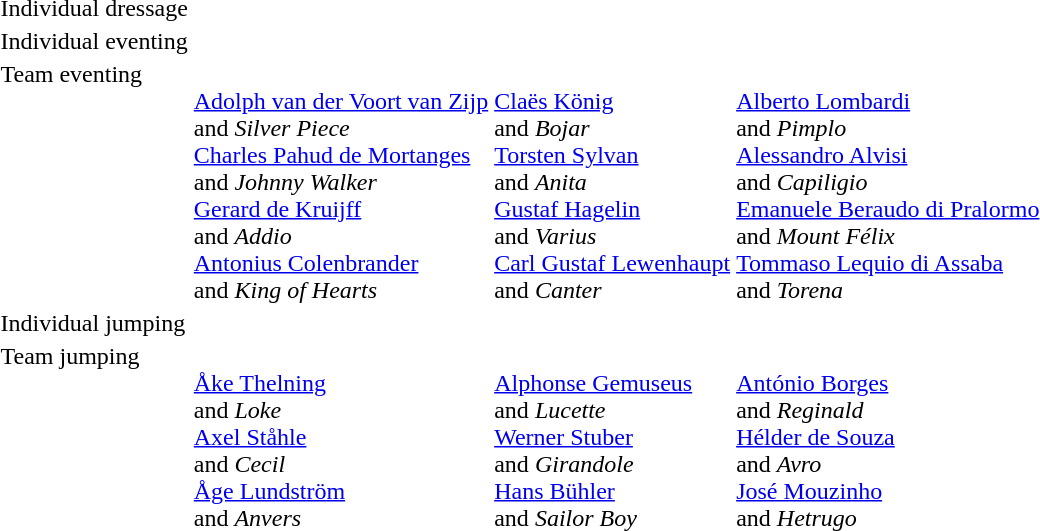<table>
<tr valign="top">
<td>Individual dressage<br></td>
<td></td>
<td></td>
<td></td>
</tr>
<tr valign="top">
<td>Individual eventing<br></td>
<td></td>
<td></td>
<td></td>
</tr>
<tr valign="top">
<td>Team eventing<br></td>
<td><br><a href='#'>Adolph van der Voort van Zijp</a> <br> and <em>Silver Piece</em><br><a href='#'>Charles Pahud de Mortanges</a> <br> and <em>Johnny Walker</em><br><a href='#'>Gerard de Kruijff</a> <br> and <em>Addio</em><br><a href='#'>Antonius Colenbrander</a> <br> and <em>King of Hearts</em></td>
<td><br><a href='#'>Claës König</a> <br> and <em>Bojar</em><br><a href='#'>Torsten Sylvan</a> <br> and <em>Anita</em><br><a href='#'>Gustaf Hagelin</a> <br> and <em>Varius</em><br><a href='#'>Carl Gustaf Lewenhaupt</a> <br> and <em>Canter</em></td>
<td><br><a href='#'>Alberto Lombardi</a> <br> and <em>Pimplo</em><br><a href='#'>Alessandro Alvisi</a> <br> and <em>Capiligio</em><br><a href='#'>Emanuele Beraudo di Pralormo</a> <br> and <em>Mount Félix</em><br><a href='#'>Tommaso Lequio di Assaba</a> <br> and <em>Torena</em></td>
</tr>
<tr valign="top">
<td>Individual jumping<br></td>
<td></td>
<td></td>
<td></td>
</tr>
<tr valign="top">
<td>Team jumping<br></td>
<td><br><a href='#'>Åke Thelning</a> <br> and <em>Loke</em><br><a href='#'>Axel Ståhle</a> <br> and <em>Cecil</em><br><a href='#'>Åge Lundström</a> <br> and <em>Anvers</em></td>
<td><br><a href='#'>Alphonse Gemuseus</a> <br> and <em>Lucette</em><br><a href='#'>Werner Stuber</a> <br> and <em>Girandole</em><br><a href='#'>Hans Bühler</a> <br> and <em>Sailor Boy</em></td>
<td><br><a href='#'>António Borges</a> <br> and <em>Reginald</em><br><a href='#'>Hélder de Souza</a> <br> and <em>Avro</em><br><a href='#'>José Mouzinho</a> <br> and <em>Hetrugo</em></td>
</tr>
</table>
